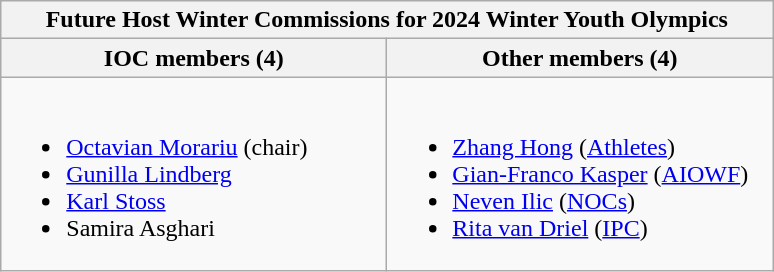<table class="wikitable">
<tr>
<th colspan=2>Future Host Winter Commissions for 2024 Winter Youth Olympics</th>
</tr>
<tr>
<th width="250px">IOC members (4)</th>
<th width="250px">Other members (4)</th>
</tr>
<tr valign=top>
<td width="250px"><br><ul><li> <a href='#'>Octavian Morariu</a> (chair)</li><li> <a href='#'>Gunilla Lindberg</a></li><li> <a href='#'>Karl Stoss</a></li><li> Samira Asghari</li></ul></td>
<td width="250px"><br><ul><li> <a href='#'>Zhang Hong</a> (<a href='#'>Athletes</a>)</li><li> <a href='#'>Gian-Franco Kasper</a> (<a href='#'>AIOWF</a>)</li><li> <a href='#'>Neven Ilic</a> (<a href='#'>NOCs</a>)</li><li> <a href='#'>Rita van Driel</a> (<a href='#'>IPC</a>)</li></ul></td>
</tr>
</table>
